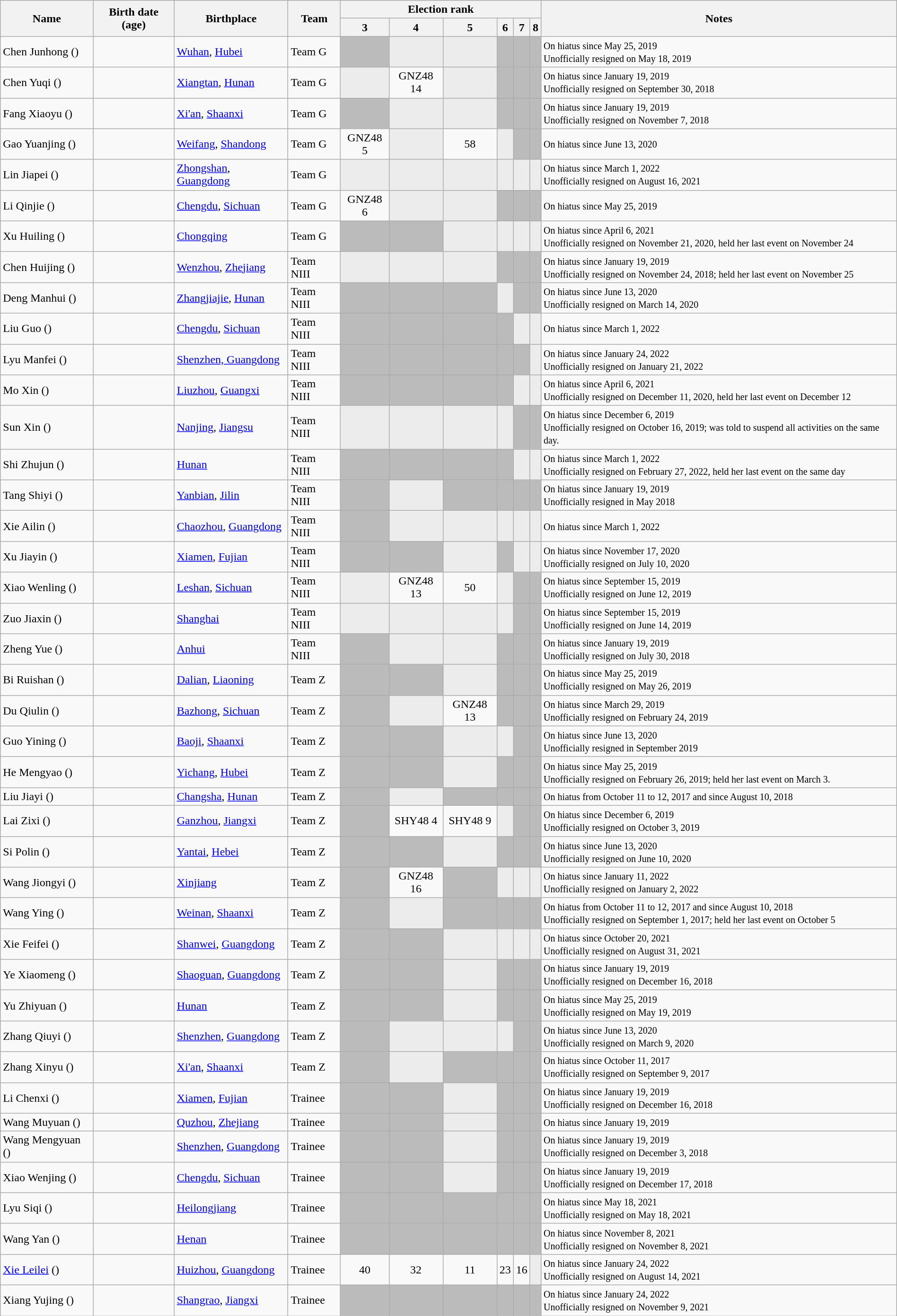<table class="wikitable sortable"  style="text-align:center; width:100%;">
<tr>
<th rowspan="2">Name</th>
<th rowspan="2">Birth date (age)</th>
<th rowspan="2">Birthplace</th>
<th rowspan="2">Team</th>
<th colspan="6" class="unsortable">Election rank</th>
<th rowspan="2">Notes</th>
</tr>
<tr>
<th data-sort-type="number">3</th>
<th data-sort-type="number">4</th>
<th data-sort-type="number">5</th>
<th data-sort-type="number">6</th>
<th data-sort-type="number">7</th>
<th data-sort-type="number">8</th>
</tr>
<tr>
<td style="text-align:left;" data-sort-value="Chen, Junhong">Chen Junhong ()</td>
<td style="text-align:left;"></td>
<td style="text-align:left;"><a href='#'>Wuhan</a>, <a href='#'>Hubei</a></td>
<td style="text-align:left;">Team G</td>
<td style="background:#bbb;"> </td>
<td style="background:#ececec; color:gray;"></td>
<td style="background:#ececec; color:gray;"></td>
<td style="background:#bbb;"> </td>
<td style="background:#bbb;"> </td>
<td style="background:#bbb;"> </td>
<td style="text-align:left;"><small>On hiatus since May 25, 2019<br>Unofficially resigned on May 18, 2019</small></td>
</tr>
<tr>
<td style="text-align:left;" data-sort-value="Chen, Yuqi">Chen Yuqi ()</td>
<td style="text-align:left;"></td>
<td style="text-align:left;"><a href='#'>Xiangtan</a>, <a href='#'>Hunan</a></td>
<td style="text-align:left;">Team G</td>
<td style="background:#ececec; color:gray;"></td>
<td>GNZ48 14</td>
<td style="background:#ececec; color:gray;"></td>
<td style="background:#bbb;"> </td>
<td style="background:#bbb;"> </td>
<td style="background:#bbb;"> </td>
<td style="text-align:left;"><small>On hiatus since January 19, 2019<br>Unofficially resigned on September 30, 2018</small></td>
</tr>
<tr>
<td style="text-align:left;" data-sort-value="Fang, Xiaoyu">Fang Xiaoyu ()</td>
<td style="text-align:left;"></td>
<td style="text-align:left;"><a href='#'>Xi'an</a>, <a href='#'>Shaanxi</a></td>
<td style="text-align:left;">Team G</td>
<td style="background:#bbb;"> </td>
<td style="background:#ececec; color:gray;"></td>
<td style="background:#ececec; color:gray;"></td>
<td style="background:#bbb;"> </td>
<td style="background:#bbb;"> </td>
<td style="background:#bbb;"> </td>
<td style="text-align:left;"><small>On hiatus since January 19, 2019<br>Unofficially resigned on November 7, 2018</small></td>
</tr>
<tr>
<td style="text-align:left;" data-sort-value="Gao, Yuanjing">Gao Yuanjing ()</td>
<td style="text-align:left;"></td>
<td style="text-align:left;"><a href='#'>Weifang</a>, <a href='#'>Shandong</a></td>
<td style="text-align:left;">Team G</td>
<td>GNZ48 5</td>
<td style="background:#ececec; color:gray;"></td>
<td>58</td>
<td style="background:#ececec; color:gray;"></td>
<td style="background:#bbb;"> </td>
<td style="background:#bbb;"> </td>
<td style="text-align:left;"><small>On hiatus since June 13, 2020</small></td>
</tr>
<tr>
<td style="text-align:left;" data-sort-value="Lin, Jiapei">Lin Jiapei ()</td>
<td style="text-align:left;"></td>
<td style="text-align:left;"><a href='#'>Zhongshan</a>, <a href='#'>Guangdong</a></td>
<td style="text-align:left;">Team G</td>
<td style="background:#ececec; color:gray;"></td>
<td style="background:#ececec; color:gray;"></td>
<td style="background:#ececec; color:gray;"></td>
<td style="background:#ececec; color:gray;"></td>
<td style="background:#ececec; color:gray;"></td>
<td style="background:#ececec; color:gray;"></td>
<td style="text-align:left;"><small>On hiatus since March 1, 2022<br>Unofficially resigned on August 16, 2021</small></td>
</tr>
<tr>
<td style="text-align:left;" data-sort-value="Li, Qinjie">Li Qinjie ()</td>
<td style="text-align:left;"></td>
<td style="text-align:left;"><a href='#'>Chengdu</a>, <a href='#'>Sichuan</a></td>
<td style="text-align:left;">Team G</td>
<td>GNZ48 6</td>
<td style="background:#ececec; color:gray;"></td>
<td style="background:#ececec; color:gray;"></td>
<td style="background:#bbb;"> </td>
<td style="background:#bbb;"> </td>
<td style="background:#bbb;"> </td>
<td style="text-align:left;"><small>On hiatus since May 25, 2019</small></td>
</tr>
<tr>
<td style="text-align:left;" data-sort-value="Xu, Huiling">Xu Huiling ()</td>
<td style="text-align:left;"></td>
<td style="text-align:left;"><a href='#'>Chongqing</a></td>
<td style="text-align:left;">Team G</td>
<td style="background:#bbb;"> </td>
<td style="background:#bbb;"> </td>
<td style="background:#ececec; color:gray;"></td>
<td style="background:#ececec; color:gray;"></td>
<td style="background:#ececec; color:gray;"></td>
<td style="background:#ececec; color:gray;"></td>
<td style="text-align:left;"><small>On hiatus since April 6, 2021<br>Unofficially resigned on November 21, 2020, held her last event on November 24</small></td>
</tr>
<tr>
<td style="text-align:left;" data-sort-value="Chen, Huijing">Chen Huijing ()</td>
<td style="text-align:left;"></td>
<td style="text-align:left;"><a href='#'>Wenzhou</a>, <a href='#'>Zhejiang</a></td>
<td style="text-align:left;">Team NIII</td>
<td style="background:#ececec; color:gray;"></td>
<td style="background:#ececec; color:gray;"></td>
<td style="background:#ececec; color:gray;"></td>
<td style="background:#bbb;"> </td>
<td style="background:#bbb;"> </td>
<td style="background:#bbb;"> </td>
<td style="text-align:left;"><small>On hiatus since January 19, 2019<br>Unofficially resigned on November 24, 2018; held her last event on November 25</small></td>
</tr>
<tr>
<td style="text-align:left;" data-sort-value="Deng, Manhui">Deng Manhui ()</td>
<td style="text-align:left;"></td>
<td style="text-align:left;"><a href='#'>Zhangjiajie</a>, <a href='#'>Hunan</a></td>
<td style="text-align:left;">Team NIII</td>
<td style="background:#bbb;"> </td>
<td style="background:#bbb;"> </td>
<td style="background:#bbb;"> </td>
<td style="background:#ececec; color:gray;"></td>
<td style="background:#bbb;"> </td>
<td style="background:#bbb;"> </td>
<td style="text-align:left;"><small>On hiatus since June 13, 2020<br>Unofficially resigned on March 14, 2020</small></td>
</tr>
<tr>
<td style="text-align:left;" data-sort-value="Liu, Guo">Liu Guo ()</td>
<td style="text-align:left;"></td>
<td style="text-align:left;"><a href='#'>Chengdu</a>, <a href='#'>Sichuan</a></td>
<td style="text-align:left;">Team NIII</td>
<td style="background:#bbb;"> </td>
<td style="background:#bbb;"> </td>
<td style="background:#bbb;"> </td>
<td style="background:#bbb;"> </td>
<td style="background:#ececec; color:gray;"></td>
<td style="background:#ececec; color:gray;"></td>
<td style="text-align:left;"><small>On hiatus since March 1, 2022</small></td>
</tr>
<tr>
<td style="text-align:left;" data-sort-value="Lyu, Manfei">Lyu Manfei ()</td>
<td style="text-align:left;"></td>
<td style="text-align:left;"><a href='#'>Shenzhen, Guangdong</a></td>
<td style="text-align:left;">Team NIII</td>
<td style="background:#bbb;"> </td>
<td style="background:#bbb;"> </td>
<td style="background:#bbb;"> </td>
<td style="background:#bbb;"> </td>
<td style="background:#bbb;"> </td>
<td style="background:#ececec; color:gray;"></td>
<td style="text-align:left;"><small>On hiatus since January 24, 2022<br>Unofficially resigned on January 21, 2022</small></td>
</tr>
<tr>
<td style="text-align:left;" data-sort-value="Mo, Xin">Mo Xin ()</td>
<td style="text-align:left;"></td>
<td style="text-align:left;"><a href='#'>Liuzhou</a>, <a href='#'>Guangxi</a></td>
<td style="text-align:left;">Team NIII</td>
<td style="background:#bbb;"> </td>
<td style="background:#bbb;"> </td>
<td style="background:#bbb;"> </td>
<td style="background:#bbb;"> </td>
<td style="background:#ececec; color:gray;"></td>
<td style="background:#ececec; color:gray;"></td>
<td style="text-align:left;"><small>On hiatus since April 6, 2021<br>Unofficially resigned on December 11, 2020, held her last event on December 12</small></td>
</tr>
<tr>
<td style="text-align:left;" data-sort-value="Sun, Xin">Sun Xin ()</td>
<td style="text-align:left;"></td>
<td style="text-align:left;"><a href='#'>Nanjing</a>, <a href='#'>Jiangsu</a></td>
<td style="text-align:left;">Team NIII</td>
<td style="background:#ececec; color:gray;"></td>
<td style="background:#ececec; color:gray;"></td>
<td style="background:#ececec; color:gray;"></td>
<td style="background:#ececec; color:gray;"></td>
<td style="background:#bbb;"> </td>
<td style="background:#bbb;"> </td>
<td style="text-align:left;"><small>On hiatus since December 6, 2019<br>Unofficially resigned on October 16, 2019; was told to suspend all activities on the same day.</small></td>
</tr>
<tr>
<td style="text-align:left;" data-sort-value="Shi, Zhujun">Shi Zhujun ()</td>
<td style="text-align:left;"></td>
<td style="text-align:left;"><a href='#'>Hunan</a></td>
<td style="text-align:left;">Team NIII</td>
<td style="background:#bbb;"> </td>
<td style="background:#bbb;"> </td>
<td style="background:#bbb;"> </td>
<td style="background:#bbb;"> </td>
<td style="background:#ececec; color:gray;"></td>
<td style="background:#ececec; color:gray;"></td>
<td style="text-align:left;"><small>On hiatus since March 1, 2022<br>Unofficially resigned on February 27, 2022, held her last event on the same day</small></td>
</tr>
<tr>
<td style="text-align:left;" data-sort-value="Tang, Shiyi">Tang Shiyi ()</td>
<td style="text-align:left;"></td>
<td style="text-align:left;"><a href='#'>Yanbian</a>, <a href='#'>Jilin</a></td>
<td style="text-align:left;">Team NIII</td>
<td style="background:#bbb;"> </td>
<td style="background:#ececec; color:gray;"></td>
<td style="background:#bbb;"> </td>
<td style="background:#bbb;"> </td>
<td style="background:#bbb;"> </td>
<td style="background:#bbb;"> </td>
<td style="text-align:left;"><small>On hiatus since January 19, 2019<br>Unofficially resigned in May 2018</small></td>
</tr>
<tr>
<td style="text-align:left;" data-sort-value="Xie, Ailin">Xie Ailin ()</td>
<td style="text-align:left;"></td>
<td style="text-align:left;"><a href='#'>Chaozhou</a>, <a href='#'>Guangdong</a></td>
<td style="text-align:left;">Team NIII</td>
<td style="background:#bbb;"> </td>
<td style="background:#ececec; color:gray;"></td>
<td style="background:#ececec; color:gray;"></td>
<td style="background:#ececec; color:gray;"></td>
<td style="background:#ececec; color:gray;"></td>
<td style="background:#ececec; color:gray;"></td>
<td style="text-align:left;"><small>On hiatus since March 1, 2022</small></td>
</tr>
<tr>
<td style="text-align:left;" data-sort-value="Xu, Jiayin">Xu Jiayin ()</td>
<td style="text-align:left;"></td>
<td style="text-align:left;"><a href='#'>Xiamen</a>, <a href='#'>Fujian</a></td>
<td style="text-align:left;">Team NIII</td>
<td style="background:#bbb;"> </td>
<td style="background:#bbb;"> </td>
<td style="background:#ececec; color:gray;"></td>
<td style="background:#bbb;"> </td>
<td style="background:#ececec; color:gray;"></td>
<td style="background:#ececec; color:gray;"></td>
<td style="text-align:left;"><small>On hiatus since November 17, 2020<br>Unofficially resigned on July 10, 2020</small></td>
</tr>
<tr>
<td style="text-align:left;" data-sort-value="Xiao, Wenling">Xiao Wenling ()</td>
<td style="text-align:left;"></td>
<td style="text-align:left;"><a href='#'>Leshan</a>, <a href='#'>Sichuan</a></td>
<td style="text-align:left;">Team NIII</td>
<td style="background:#ececec; color:gray;"></td>
<td>GNZ48 13</td>
<td>50</td>
<td style="background:#ececec; color:gray;"></td>
<td style="background:#bbb;"> </td>
<td style="background:#bbb;"> </td>
<td style="text-align:left;"><small>On hiatus since September 15, 2019<br>Unofficially resigned on June 12, 2019</small></td>
</tr>
<tr>
<td style="text-align:left;" data-sort-value="Zuo, Jiaxin">Zuo Jiaxin ()</td>
<td style="text-align:left;"></td>
<td style="text-align:left;"><a href='#'>Shanghai</a></td>
<td style="text-align:left;">Team NIII</td>
<td style="background:#ececec; color:gray;"></td>
<td style="background:#ececec; color:gray;"></td>
<td style="background:#ececec; color:gray;"></td>
<td style="background:#ececec; color:gray;"></td>
<td style="background:#bbb;"> </td>
<td style="background:#bbb;"> </td>
<td style="text-align:left;"><small>On hiatus since September 15, 2019<br>Unofficially resigned on June 14, 2019</small></td>
</tr>
<tr>
<td style="text-align:left;" data-sort-value="Zheng, Yue">Zheng Yue ()</td>
<td style="text-align:left;"></td>
<td style="text-align:left;"><a href='#'>Anhui</a></td>
<td style="text-align:left;">Team NIII</td>
<td style="background:#bbb;"> </td>
<td style="background:#ececec; color:gray;"></td>
<td style="background:#ececec; color:gray;"></td>
<td style="background:#bbb;"> </td>
<td style="background:#bbb;"> </td>
<td style="background:#bbb;"> </td>
<td style="text-align:left;"><small>On hiatus since January 19, 2019<br>Unofficially resigned on July 30, 2018</small></td>
</tr>
<tr>
<td style="text-align:left;" data-sort-value="Bi, Ruishan">Bi Ruishan ()</td>
<td style="text-align:left;"></td>
<td style="text-align:left;"><a href='#'>Dalian</a>, <a href='#'>Liaoning</a></td>
<td style="text-align:left;">Team Z</td>
<td style="background:#bbb;"> </td>
<td style="background:#bbb;"> </td>
<td style="background:#ececec; color:gray;"></td>
<td style="background:#bbb;"> </td>
<td style="background:#bbb;"> </td>
<td style="background:#bbb;"> </td>
<td style="text-align:left;"><small>On hiatus since May 25, 2019<br>Unofficially resigned on May 26, 2019</small></td>
</tr>
<tr>
<td style="text-align:left;" data-sort-value="Du, Qiulin">Du Qiulin ()</td>
<td style="text-align:left;"></td>
<td style="text-align:left;"><a href='#'>Bazhong</a>, <a href='#'>Sichuan</a></td>
<td style="text-align:left;">Team Z</td>
<td style="background:#bbb;"> </td>
<td style="background:#ececec; color:gray;"></td>
<td>GNZ48 13</td>
<td style="background:#bbb;"> </td>
<td style="background:#bbb;"> </td>
<td style="background:#bbb;"> </td>
<td style="text-align:left;"><small>On hiatus since March 29, 2019<br>Unofficially resigned on February 24, 2019</small></td>
</tr>
<tr>
<td style="text-align:left;" data-sort-value="Guo, Yining">Guo Yining ()</td>
<td style="text-align:left;"></td>
<td style="text-align:left;"><a href='#'>Baoji</a>, <a href='#'>Shaanxi</a></td>
<td style="text-align:left;">Team Z</td>
<td style="background:#bbb;"> </td>
<td style="background:#bbb;"> </td>
<td style="background:#ececec; color:gray;"></td>
<td style="background:#ececec; color:gray;"></td>
<td style="background:#bbb;"> </td>
<td style="background:#bbb;"> </td>
<td style="text-align:left;"><small>On hiatus since June 13, 2020<br>Unofficially resigned in September 2019</small></td>
</tr>
<tr>
<td style="text-align:left;" data-sort-value="He, Mengyao">He Mengyao ()</td>
<td style="text-align:left;"></td>
<td style="text-align:left;"><a href='#'>Yichang</a>, <a href='#'>Hubei</a></td>
<td style="text-align:left;">Team Z</td>
<td style="background:#bbb;"> </td>
<td style="background:#bbb;"> </td>
<td style="background:#ececec; color:gray;"></td>
<td style="background:#bbb;"> </td>
<td style="background:#bbb;"> </td>
<td style="background:#bbb;"> </td>
<td style="text-align:left;"><small>On hiatus since May 25, 2019<br>Unofficially resigned on February 26, 2019; held her last event on March 3.</small></td>
</tr>
<tr>
<td style="text-align:left;" data-sort-value="Liu, Jiayi">Liu Jiayi ()</td>
<td style="text-align:left;"></td>
<td style="text-align:left;"><a href='#'>Changsha</a>, <a href='#'>Hunan</a></td>
<td style="text-align:left;">Team Z</td>
<td style="background:#bbb;"> </td>
<td style="background:#ececec; color:gray;"></td>
<td style="background:#bbb;"> </td>
<td style="background:#bbb;"> </td>
<td style="background:#bbb;"> </td>
<td style="background:#bbb;"> </td>
<td style="text-align:left;"><small>On hiatus from October 11 to 12, 2017 and since August 10, 2018</small></td>
</tr>
<tr>
<td style="text-align:left;" data-sort-value="Lai, Zixi">Lai Zixi ()</td>
<td style="text-align:left;"></td>
<td style="text-align:left;"><a href='#'>Ganzhou</a>, <a href='#'>Jiangxi</a></td>
<td style="text-align:left;">Team Z</td>
<td style="background:#bbb;"> </td>
<td>SHY48 4</td>
<td>SHY48 9</td>
<td style="background:#ececec; color:gray;"></td>
<td style="background:#bbb;"> </td>
<td style="background:#bbb;"> </td>
<td style="text-align:left;"><small>On hiatus since December 6, 2019<br>Unofficially resigned on October 3, 2019</small></td>
</tr>
<tr>
<td style="text-align:left;" data-sort-value="Si, Polin">Si Polin ()</td>
<td style="text-align:left;"></td>
<td style="text-align:left;"><a href='#'>Yantai</a>, <a href='#'>Hebei</a></td>
<td style="text-align:left;">Team Z</td>
<td style="background:#bbb;"> </td>
<td style="background:#bbb;"> </td>
<td style="background:#ececec; color:gray;"></td>
<td style="background:#bbb;"> </td>
<td style="background:#bbb;"> </td>
<td style="background:#bbb;"> </td>
<td style="text-align:left;"><small>On hiatus since June 13, 2020<br>Unofficially resigned on June 10, 2020</small></td>
</tr>
<tr>
<td style="text-align:left;" data-sort-value="Wang, Jiongyi">Wang Jiongyi ()</td>
<td style="text-align:left;"></td>
<td style="text-align:left;"><a href='#'>Xinjiang</a></td>
<td style="text-align:left;">Team Z</td>
<td style="background:#bbb;"> </td>
<td>GNZ48 16</td>
<td style="background:#bbb;"> </td>
<td style="background:#ececec; color:gray;"></td>
<td style="background:#ececec; color:gray;"></td>
<td style="background:#ececec; color:gray;"></td>
<td style="text-align:left;"><small>On hiatus since January 11, 2022<br>Unofficially resigned on January 2, 2022</small></td>
</tr>
<tr>
<td style="text-align:left;" data-sort-value="Wang, Ying">Wang Ying ()</td>
<td style="text-align:left;"></td>
<td style="text-align:left;"><a href='#'>Weinan</a>, <a href='#'>Shaanxi</a></td>
<td style="text-align:left;">Team Z</td>
<td style="background:#bbb;"> </td>
<td style="background:#ececec; color:gray;"></td>
<td style="background:#bbb;"> </td>
<td style="background:#bbb;"> </td>
<td style="background:#bbb;"> </td>
<td style="background:#bbb;"> </td>
<td style="text-align:left;"><small>On hiatus from October 11 to 12, 2017 and since August 10, 2018<br>Unofficially resigned on September 1, 2017; held her last event on October 5</small></td>
</tr>
<tr>
<td style="text-align:left;" data-sort-value="Xie, Feifei">Xie Feifei ()</td>
<td style="text-align:left;"></td>
<td style="text-align:left;"><a href='#'>Shanwei</a>, <a href='#'>Guangdong</a></td>
<td style="text-align:left;">Team Z</td>
<td style="background:#bbb;"> </td>
<td style="background:#bbb;"> </td>
<td style="background:#ececec; color:gray;"></td>
<td style="background:#ececec; color:gray;"></td>
<td style="background:#ececec; color:gray;"></td>
<td style="background:#ececec; color:gray;"></td>
<td style="text-align:left;"><small>On hiatus since October 20, 2021<br>Unofficially resigned on August 31, 2021</small></td>
</tr>
<tr>
<td style="text-align:left;" data-sort-value="Ye, Xiaomeng">Ye Xiaomeng ()</td>
<td style="text-align:left;"></td>
<td style="text-align:left;"><a href='#'>Shaoguan</a>, <a href='#'>Guangdong</a></td>
<td style="text-align:left;">Team Z</td>
<td style="background:#bbb;"> </td>
<td style="background:#bbb;"> </td>
<td style="background:#ececec; color:gray;"></td>
<td style="background:#bbb;"> </td>
<td style="background:#bbb;"> </td>
<td style="background:#bbb;"> </td>
<td style="text-align:left;"><small>On hiatus since January 19, 2019<br>Unofficially resigned on December 16, 2018</small></td>
</tr>
<tr>
<td style="text-align:left;" data-sort-value="Yu, Zhiyuan">Yu Zhiyuan ()</td>
<td style="text-align:left;"></td>
<td style="text-align:left;"><a href='#'>Hunan</a></td>
<td style="text-align:left;">Team Z</td>
<td style="background:#bbb;"> </td>
<td style="background:#bbb;"> </td>
<td style="background:#ececec; color:gray;"></td>
<td style="background:#bbb;"> </td>
<td style="background:#bbb;"> </td>
<td style="background:#bbb;"> </td>
<td style="text-align:left;"><small>On hiatus since May 25, 2019<br>Unofficially resigned on May 19, 2019</small></td>
</tr>
<tr>
<td style="text-align:left;" data-sort-value="Zhang, Qiuyi">Zhang Qiuyi ()</td>
<td style="text-align:left;"></td>
<td style="text-align:left;"><a href='#'>Shenzhen</a>, <a href='#'>Guangdong</a></td>
<td style="text-align:left;">Team Z</td>
<td style="background:#bbb;"> </td>
<td style="background:#ececec; color:gray;"></td>
<td style="background:#ececec; color:gray;"></td>
<td style="background:#ececec; color:gray;"></td>
<td style="background:#bbb;"> </td>
<td style="background:#bbb;"> </td>
<td style="text-align:left;"><small>On hiatus since June 13, 2020<br>Unofficially resigned on March 9, 2020</small></td>
</tr>
<tr>
<td style="text-align:left;" data-sort-value="Zhang, Xinyu">Zhang Xinyu ()</td>
<td style="text-align:left;"></td>
<td style="text-align:left;"><a href='#'>Xi'an</a>, <a href='#'>Shaanxi</a></td>
<td style="text-align:left;">Team Z</td>
<td style="background:#bbb;"> </td>
<td style="background:#ececec; color:gray;"></td>
<td style="background:#bbb;"> </td>
<td style="background:#bbb;"> </td>
<td style="background:#bbb;"> </td>
<td style="background:#bbb;"> </td>
<td style="text-align:left;"><small>On hiatus since October 11, 2017<br>Unofficially resigned on September 9, 2017</small></td>
</tr>
<tr>
<td style="text-align:left;" data-sort-value="Li, Chenxi">Li Chenxi ()</td>
<td style="text-align:left;"></td>
<td style="text-align:left;"><a href='#'>Xiamen</a>, <a href='#'>Fujian</a></td>
<td style="text-align:left;">Trainee</td>
<td style="background:#bbb;"> </td>
<td style="background:#bbb;"> </td>
<td style="background:#ececec; color:gray;"></td>
<td style="background:#bbb;"> </td>
<td style="background:#bbb;"> </td>
<td style="background:#bbb;"> </td>
<td style="text-align:left;"><small>On hiatus since January 19, 2019<br>Unofficially resigned on December 16, 2018</small></td>
</tr>
<tr>
<td style="text-align:left;" data-sort-value="Wang, Muyuan">Wang Muyuan ()</td>
<td style="text-align:left;"></td>
<td style="text-align:left;"><a href='#'>Quzhou</a>, <a href='#'>Zhejiang</a></td>
<td style="text-align:left;">Trainee</td>
<td style="background:#bbb;"> </td>
<td style="background:#bbb;"> </td>
<td style="background:#ececec; color:gray;"></td>
<td style="background:#bbb;"> </td>
<td style="background:#bbb;"> </td>
<td style="background:#bbb;"> </td>
<td style="text-align:left;"><small>On hiatus since January 19, 2019</small></td>
</tr>
<tr>
<td style="text-align:left;" data-sort-value="Wang, Mengyuan">Wang Mengyuan ()</td>
<td style="text-align:left;"></td>
<td style="text-align:left;"><a href='#'>Shenzhen</a>, <a href='#'>Guangdong</a></td>
<td style="text-align:left;">Trainee</td>
<td style="background:#bbb;"> </td>
<td style="background:#bbb;"> </td>
<td style="background:#ececec; color:gray;"></td>
<td style="background:#bbb;"> </td>
<td style="background:#bbb;"> </td>
<td style="background:#bbb;"> </td>
<td style="text-align:left;"><small>On hiatus since January 19, 2019<br>Unofficially resigned on December 3, 2018</small></td>
</tr>
<tr>
<td style="text-align:left;" data-sort-value="Xiao, Wenjing">Xiao Wenjing ()</td>
<td style="text-align:left;"></td>
<td style="text-align:left;"><a href='#'>Chengdu</a>, <a href='#'>Sichuan</a></td>
<td style="text-align:left;">Trainee</td>
<td style="background:#bbb;"> </td>
<td style="background:#bbb;"> </td>
<td style="background:#ececec; color:gray;"></td>
<td style="background:#bbb;"> </td>
<td style="background:#bbb;"> </td>
<td style="background:#bbb;"> </td>
<td style="text-align:left;"><small>On hiatus since January 19, 2019<br>Unofficially resigned on December 17, 2018</small></td>
</tr>
<tr>
<td style="text-align:left;" data-sort-value="Lyu, Siqi">Lyu Siqi ()</td>
<td style="text-align:left;"></td>
<td style="text-align:left;"><a href='#'>Heilongjiang</a></td>
<td style="text-align:left;">Trainee</td>
<td style="background:#bbb;"> </td>
<td style="background:#bbb;"> </td>
<td style="background:#bbb;"> </td>
<td style="background:#bbb;"> </td>
<td style="background:#bbb;"> </td>
<td style="background:#bbb;"> </td>
<td style="text-align:left;"><small>On hiatus since May 18, 2021<br>Unofficially resigned on May 18, 2021</small></td>
</tr>
<tr>
<td style="text-align:left;" data-sort-value="Wang, Yan">Wang Yan ()</td>
<td style="text-align:left;"></td>
<td style="text-align:left;"><a href='#'>Henan</a></td>
<td style="text-align:left;">Trainee</td>
<td style="background:#bbb;"> </td>
<td style="background:#bbb;"> </td>
<td style="background:#bbb;"> </td>
<td style="background:#bbb;"> </td>
<td style="background:#bbb;"> </td>
<td style="background:#bbb;"> </td>
<td style="text-align:left;"><small>On hiatus since November 8, 2021<br>Unofficially resigned on November 8, 2021</small></td>
</tr>
<tr>
<td style="text-align:left;" data-sort-value="Xie, Leilei"><a href='#'>Xie Leilei</a> ()</td>
<td style="text-align:left;"></td>
<td style="text-align:left;"><a href='#'>Huizhou</a>, <a href='#'>Guangdong</a></td>
<td style="text-align:left;">Trainee</td>
<td>40</td>
<td>32</td>
<td>11</td>
<td>23</td>
<td>16</td>
<td style="background:#ececec; color:gray;"></td>
<td style="text-align:left;"><small>On hiatus since January 24, 2022<br>Unofficially resigned on August 14, 2021</small></td>
</tr>
<tr>
<td style="text-align:left;" data-sort-value="Xiang, Yujing">Xiang Yujing ()</td>
<td style="text-align:left;"></td>
<td style="text-align:left;"><a href='#'>Shangrao</a>, <a href='#'>Jiangxi</a></td>
<td style="text-align:left;">Trainee</td>
<td style="background:#bbb;"> </td>
<td style="background:#bbb;"> </td>
<td style="background:#bbb;"> </td>
<td style="background:#bbb;"> </td>
<td style="background:#bbb;"> </td>
<td style="background:#bbb;"> </td>
<td style="text-align:left;"><small>On hiatus since January 24, 2022<br>Unofficially resigned on November 9, 2021</small></td>
</tr>
</table>
